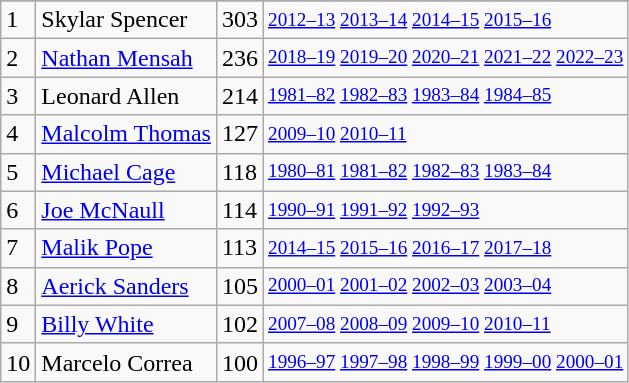<table class="wikitable">
<tr>
</tr>
<tr>
<td>1</td>
<td>Skylar Spencer</td>
<td>303</td>
<td style="font-size:80%;"><a href='#'>2012–13</a> <a href='#'>2013–14</a> <a href='#'>2014–15</a> <a href='#'>2015–16</a></td>
</tr>
<tr>
<td>2</td>
<td><a href='#'>Nathan Mensah</a></td>
<td>236</td>
<td style="font-size:80%;"><a href='#'>2018–19</a> <a href='#'>2019–20</a> <a href='#'>2020–21</a> <a href='#'>2021–22</a> <a href='#'>2022–23</a></td>
</tr>
<tr>
<td>3</td>
<td>Leonard Allen</td>
<td>214</td>
<td style="font-size:80%;"><a href='#'>1981–82</a> <a href='#'>1982–83</a> <a href='#'>1983–84</a> <a href='#'>1984–85</a></td>
</tr>
<tr>
<td>4</td>
<td><a href='#'>Malcolm Thomas</a></td>
<td>127</td>
<td style="font-size:80%;"><a href='#'>2009–10</a> <a href='#'>2010–11</a></td>
</tr>
<tr>
<td>5</td>
<td><a href='#'>Michael Cage</a></td>
<td>118</td>
<td style="font-size:80%;"><a href='#'>1980–81</a> <a href='#'>1981–82</a> <a href='#'>1982–83</a> <a href='#'>1983–84</a></td>
</tr>
<tr>
<td>6</td>
<td><a href='#'>Joe McNaull</a></td>
<td>114</td>
<td style="font-size:80%;"><a href='#'>1990–91</a> <a href='#'>1991–92</a> <a href='#'>1992–93</a></td>
</tr>
<tr>
<td>7</td>
<td><a href='#'>Malik Pope</a></td>
<td>113</td>
<td style="font-size:80%;"><a href='#'>2014–15</a> <a href='#'>2015–16</a> <a href='#'>2016–17</a> <a href='#'>2017–18</a></td>
</tr>
<tr>
<td>8</td>
<td><a href='#'>Aerick Sanders</a></td>
<td>105</td>
<td style="font-size:80%;"><a href='#'>2000–01</a> <a href='#'>2001–02</a> <a href='#'>2002–03</a> <a href='#'>2003–04</a></td>
</tr>
<tr>
<td>9</td>
<td><a href='#'>Billy White</a></td>
<td>102</td>
<td style="font-size:80%;"><a href='#'>2007–08</a> <a href='#'>2008–09</a> <a href='#'>2009–10</a> <a href='#'>2010–11</a></td>
</tr>
<tr>
<td>10</td>
<td>Marcelo Correa</td>
<td>100</td>
<td style="font-size:80%;"><a href='#'>1996–97</a> <a href='#'>1997–98</a> <a href='#'>1998–99</a> <a href='#'>1999–00</a> <a href='#'>2000–01</a></td>
</tr>
</table>
